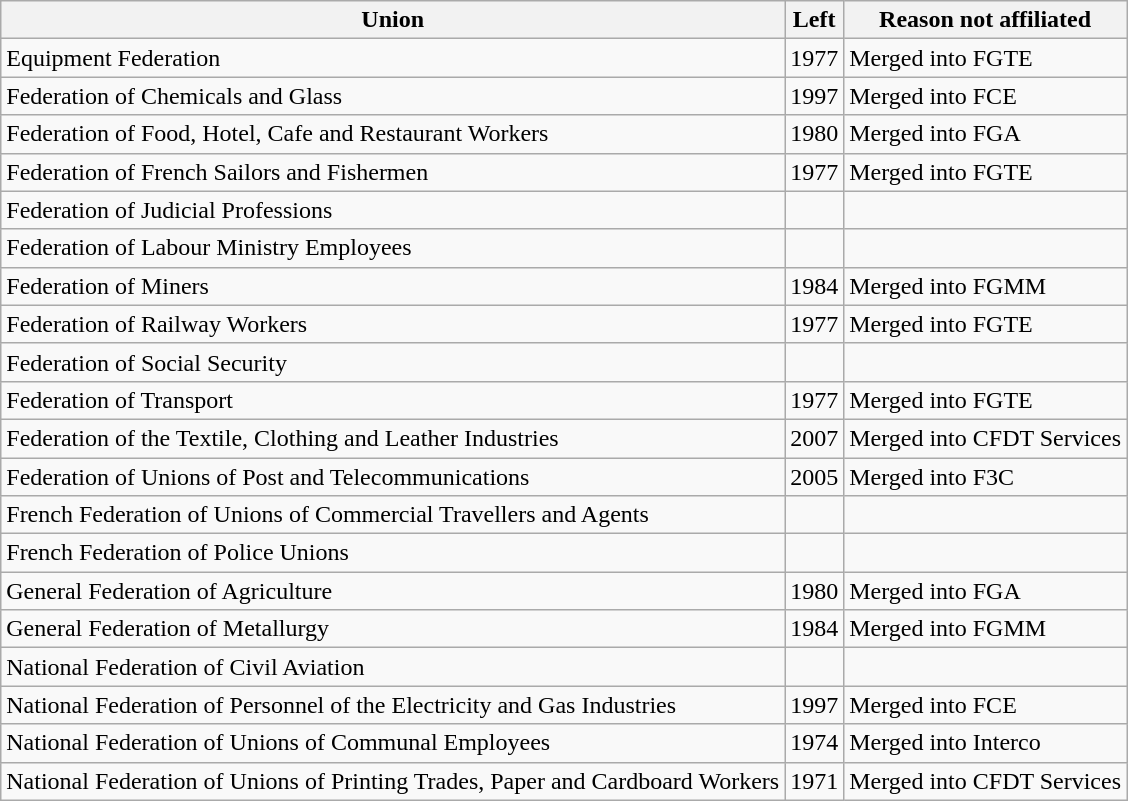<table class="wikitable sortable">
<tr>
<th>Union</th>
<th>Left</th>
<th>Reason not affiliated</th>
</tr>
<tr>
<td>Equipment Federation</td>
<td>1977</td>
<td>Merged into FGTE</td>
</tr>
<tr>
<td>Federation of Chemicals and Glass</td>
<td>1997</td>
<td>Merged into FCE</td>
</tr>
<tr>
<td>Federation of Food, Hotel, Cafe and Restaurant Workers</td>
<td>1980</td>
<td>Merged into FGA</td>
</tr>
<tr>
<td>Federation of French Sailors and Fishermen</td>
<td>1977</td>
<td>Merged into FGTE</td>
</tr>
<tr>
<td>Federation of Judicial Professions</td>
<td></td>
<td></td>
</tr>
<tr>
<td>Federation of Labour Ministry Employees</td>
<td></td>
<td></td>
</tr>
<tr>
<td>Federation of Miners</td>
<td>1984</td>
<td>Merged into FGMM</td>
</tr>
<tr>
<td>Federation of Railway Workers</td>
<td>1977</td>
<td>Merged into FGTE</td>
</tr>
<tr>
<td>Federation of Social Security</td>
<td></td>
<td></td>
</tr>
<tr>
<td>Federation of Transport</td>
<td>1977</td>
<td>Merged into FGTE</td>
</tr>
<tr>
<td>Federation of the Textile, Clothing and Leather Industries</td>
<td>2007</td>
<td>Merged into CFDT Services</td>
</tr>
<tr>
<td>Federation of Unions of Post and Telecommunications</td>
<td>2005</td>
<td>Merged into F3C</td>
</tr>
<tr>
<td>French Federation of Unions of Commercial Travellers and Agents</td>
<td></td>
<td></td>
</tr>
<tr>
<td>French Federation of Police Unions</td>
<td></td>
<td></td>
</tr>
<tr>
<td>General Federation of Agriculture</td>
<td>1980</td>
<td>Merged into FGA</td>
</tr>
<tr>
<td>General Federation of Metallurgy</td>
<td>1984</td>
<td>Merged into FGMM</td>
</tr>
<tr>
<td>National Federation of Civil Aviation</td>
<td></td>
<td></td>
</tr>
<tr>
<td>National Federation of Personnel of the Electricity and Gas Industries</td>
<td>1997</td>
<td>Merged into FCE</td>
</tr>
<tr>
<td>National Federation of Unions of Communal Employees</td>
<td>1974</td>
<td>Merged into Interco</td>
</tr>
<tr>
<td>National Federation of Unions of Printing Trades, Paper and Cardboard Workers</td>
<td>1971</td>
<td>Merged into CFDT Services</td>
</tr>
</table>
